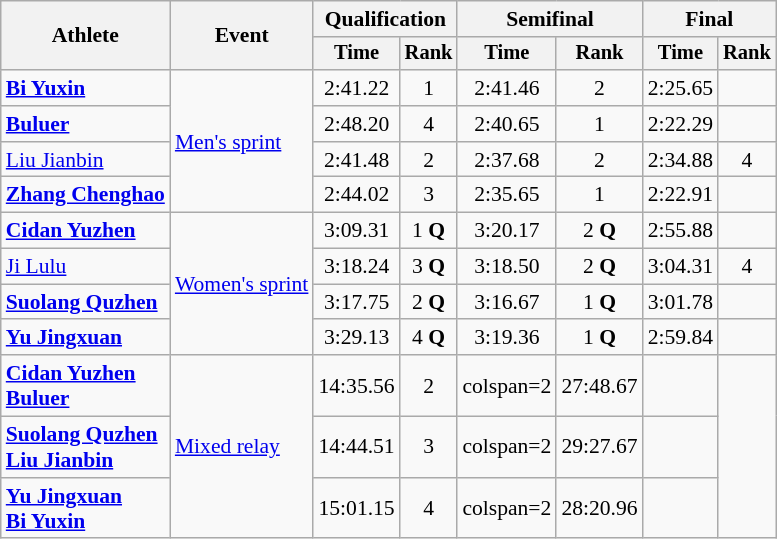<table class="wikitable" style="font-size:90%">
<tr>
<th rowspan=2>Athlete</th>
<th rowspan=2>Event</th>
<th colspan=2>Qualification</th>
<th colspan=2>Semifinal</th>
<th colspan=2>Final</th>
</tr>
<tr style="font-size:95%">
<th>Time</th>
<th>Rank</th>
<th>Time</th>
<th>Rank</th>
<th>Time</th>
<th>Rank</th>
</tr>
<tr align=center>
<td align=left><strong><a href='#'>Bi Yuxin</a></strong></td>
<td align=left rowspan=4><a href='#'>Men's sprint</a></td>
<td>2:41.22</td>
<td>1</td>
<td>2:41.46</td>
<td>2</td>
<td>2:25.65</td>
<td></td>
</tr>
<tr align=center>
<td align=left><strong><a href='#'>Buluer</a></strong></td>
<td>2:48.20</td>
<td>4</td>
<td>2:40.65</td>
<td>1</td>
<td>2:22.29</td>
<td></td>
</tr>
<tr align=center>
<td align=left><a href='#'>Liu Jianbin</a></td>
<td>2:41.48</td>
<td>2</td>
<td>2:37.68</td>
<td>2</td>
<td>2:34.88</td>
<td>4</td>
</tr>
<tr align=center>
<td align=left><strong><a href='#'>Zhang Chenghao</a></strong></td>
<td>2:44.02</td>
<td>3</td>
<td>2:35.65</td>
<td>1</td>
<td>2:22.91</td>
<td></td>
</tr>
<tr align=center>
<td align=left><strong><a href='#'>Cidan Yuzhen</a></strong></td>
<td align=left rowspan=4><a href='#'>Women's sprint</a></td>
<td>3:09.31</td>
<td>1 <strong>Q</strong></td>
<td>3:20.17</td>
<td>2 <strong>Q</strong></td>
<td>2:55.88</td>
<td></td>
</tr>
<tr align=center>
<td align=left><a href='#'>Ji Lulu</a></td>
<td>3:18.24</td>
<td>3 <strong>Q</strong></td>
<td>3:18.50</td>
<td>2 <strong>Q</strong></td>
<td>3:04.31</td>
<td>4</td>
</tr>
<tr align=center>
<td align=left><strong><a href='#'>Suolang Quzhen</a></strong></td>
<td>3:17.75</td>
<td>2 <strong>Q</strong></td>
<td>3:16.67</td>
<td>1 <strong>Q</strong></td>
<td>3:01.78</td>
<td></td>
</tr>
<tr align=center>
<td align=left><strong><a href='#'>Yu Jingxuan</a></strong></td>
<td>3:29.13</td>
<td>4 <strong>Q</strong></td>
<td>3:19.36</td>
<td>1 <strong>Q</strong></td>
<td>2:59.84</td>
<td></td>
</tr>
<tr align=center>
<td align=left><strong><a href='#'>Cidan Yuzhen</a><br><a href='#'>Buluer</a></strong></td>
<td align=left rowspan=3><a href='#'>Mixed relay</a></td>
<td>14:35.56</td>
<td>2</td>
<td>colspan=2 </td>
<td>27:48.67</td>
<td></td>
</tr>
<tr align=center>
<td align=left><strong><a href='#'>Suolang Quzhen</a><br><a href='#'>Liu Jianbin</a></strong></td>
<td>14:44.51</td>
<td>3</td>
<td>colspan=2 </td>
<td>29:27.67</td>
<td></td>
</tr>
<tr align=center>
<td align=left><strong><a href='#'>Yu Jingxuan</a><br><a href='#'>Bi Yuxin</a></strong></td>
<td>15:01.15</td>
<td>4</td>
<td>colspan=2 </td>
<td>28:20.96</td>
<td></td>
</tr>
</table>
